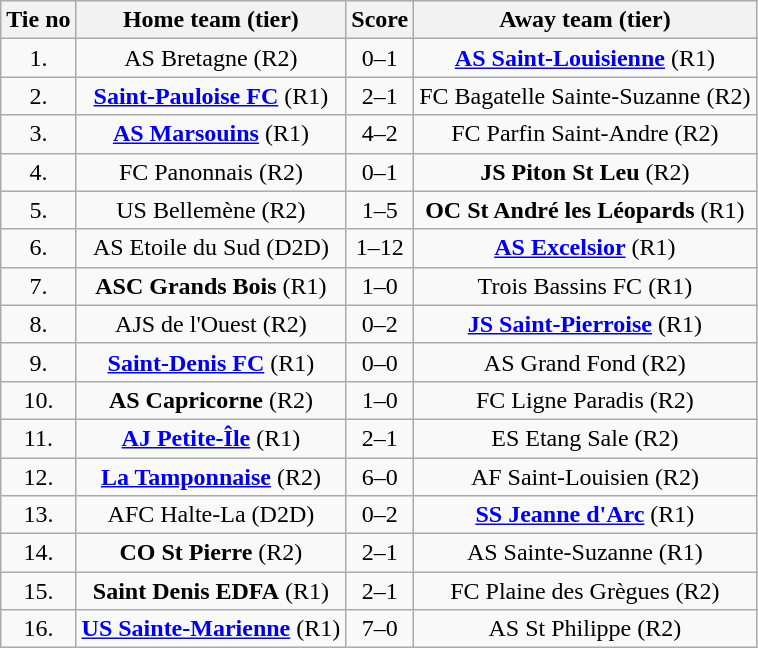<table class="wikitable" style="text-align: center">
<tr>
<th>Tie no</th>
<th>Home team (tier)</th>
<th>Score</th>
<th>Away team (tier)</th>
</tr>
<tr>
<td>1.</td>
<td> AS Bretagne (R2)</td>
<td>0–1</td>
<td><strong><a href='#'>AS Saint-Louisienne</a></strong> (R1) </td>
</tr>
<tr>
<td>2.</td>
<td> <strong><a href='#'>Saint-Pauloise FC</a></strong> (R1)</td>
<td>2–1</td>
<td>FC Bagatelle Sainte-Suzanne (R2) </td>
</tr>
<tr>
<td>3.</td>
<td> <strong><a href='#'>AS Marsouins</a></strong> (R1)</td>
<td>4–2</td>
<td>FC Parfin Saint-Andre (R2) </td>
</tr>
<tr>
<td>4.</td>
<td> FC Panonnais (R2)</td>
<td>0–1</td>
<td><strong>JS Piton St Leu</strong> (R2) </td>
</tr>
<tr>
<td>5.</td>
<td> US Bellemène  (R2)</td>
<td>1–5</td>
<td><strong>OC St André les Léopards</strong> (R1) </td>
</tr>
<tr>
<td>6.</td>
<td> AS Etoile du Sud (D2D)</td>
<td>1–12</td>
<td><strong><a href='#'>AS Excelsior</a></strong> (R1) </td>
</tr>
<tr>
<td>7.</td>
<td> <strong>ASC Grands Bois</strong> (R1)</td>
<td>1–0</td>
<td>Trois Bassins FC (R1) </td>
</tr>
<tr>
<td>8.</td>
<td> AJS de l'Ouest (R2)</td>
<td>0–2</td>
<td><strong><a href='#'>JS Saint-Pierroise</a></strong> (R1) </td>
</tr>
<tr>
<td>9.</td>
<td> <strong><a href='#'>Saint-Denis FC</a></strong> (R1)</td>
<td>0–0 </td>
<td>AS Grand Fond (R2) </td>
</tr>
<tr>
<td>10.</td>
<td> <strong>AS Capricorne</strong> (R2)</td>
<td>1–0</td>
<td>FC Ligne Paradis (R2) </td>
</tr>
<tr>
<td>11.</td>
<td> <strong><a href='#'>AJ Petite-Île</a></strong> (R1)</td>
<td>2–1</td>
<td>ES Etang Sale (R2) </td>
</tr>
<tr>
<td>12.</td>
<td> <strong><a href='#'>La Tamponnaise</a></strong> (R2)</td>
<td>6–0</td>
<td>AF Saint-Louisien (R2) </td>
</tr>
<tr>
<td>13.</td>
<td> AFC Halte-La (D2D)</td>
<td>0–2</td>
<td><strong><a href='#'>SS Jeanne d'Arc</a></strong> (R1) </td>
</tr>
<tr>
<td>14.</td>
<td> <strong>CO St Pierre</strong> (R2)</td>
<td>2–1</td>
<td>AS Sainte-Suzanne (R1) </td>
</tr>
<tr>
<td>15.</td>
<td> <strong>Saint Denis EDFA</strong> (R1)</td>
<td>2–1</td>
<td>FC Plaine des Grègues (R2) </td>
</tr>
<tr>
<td>16.</td>
<td> <strong><a href='#'>US Sainte-Marienne</a></strong> (R1)</td>
<td>7–0</td>
<td>AS St Philippe (R2) </td>
</tr>
</table>
